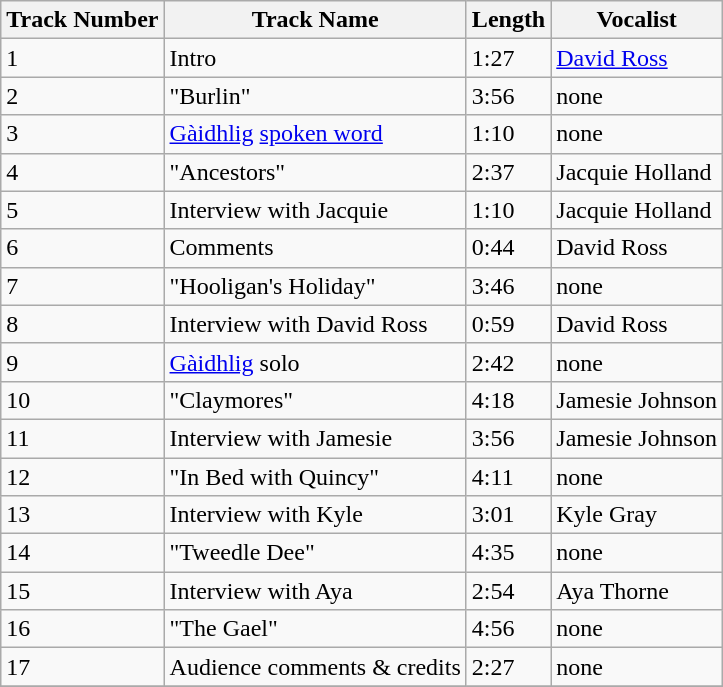<table class="wikitable">
<tr>
<th>Track Number</th>
<th>Track Name</th>
<th>Length</th>
<th>Vocalist</th>
</tr>
<tr>
<td>1</td>
<td>Intro</td>
<td>1:27</td>
<td><a href='#'>David Ross</a></td>
</tr>
<tr>
<td>2</td>
<td>"Burlin"</td>
<td>3:56</td>
<td>none</td>
</tr>
<tr>
<td>3</td>
<td><a href='#'>Gàidhlig</a> <a href='#'>spoken word</a></td>
<td>1:10</td>
<td>none</td>
</tr>
<tr>
<td>4</td>
<td>"Ancestors"</td>
<td>2:37</td>
<td>Jacquie Holland</td>
</tr>
<tr>
<td>5</td>
<td>Interview with Jacquie</td>
<td>1:10</td>
<td>Jacquie Holland</td>
</tr>
<tr>
<td>6</td>
<td>Comments</td>
<td>0:44</td>
<td>David Ross</td>
</tr>
<tr>
<td>7</td>
<td>"Hooligan's Holiday"</td>
<td>3:46</td>
<td>none</td>
</tr>
<tr>
<td>8</td>
<td>Interview with David Ross</td>
<td>0:59</td>
<td>David Ross</td>
</tr>
<tr>
<td>9</td>
<td><a href='#'>Gàidhlig</a> solo</td>
<td>2:42</td>
<td>none</td>
</tr>
<tr>
<td>10</td>
<td>"Claymores"</td>
<td>4:18</td>
<td>Jamesie Johnson</td>
</tr>
<tr>
<td>11</td>
<td>Interview with Jamesie</td>
<td>3:56</td>
<td>Jamesie Johnson</td>
</tr>
<tr>
<td>12</td>
<td>"In Bed with Quincy"</td>
<td>4:11</td>
<td>none</td>
</tr>
<tr>
<td>13</td>
<td>Interview with Kyle</td>
<td>3:01</td>
<td>Kyle Gray</td>
</tr>
<tr>
<td>14</td>
<td>"Tweedle Dee"</td>
<td>4:35</td>
<td>none</td>
</tr>
<tr>
<td>15</td>
<td>Interview with Aya</td>
<td>2:54</td>
<td>Aya Thorne</td>
</tr>
<tr>
<td>16</td>
<td>"The Gael"</td>
<td>4:56</td>
<td>none</td>
</tr>
<tr>
<td>17</td>
<td>Audience comments & credits</td>
<td>2:27</td>
<td>none</td>
</tr>
<tr>
</tr>
</table>
